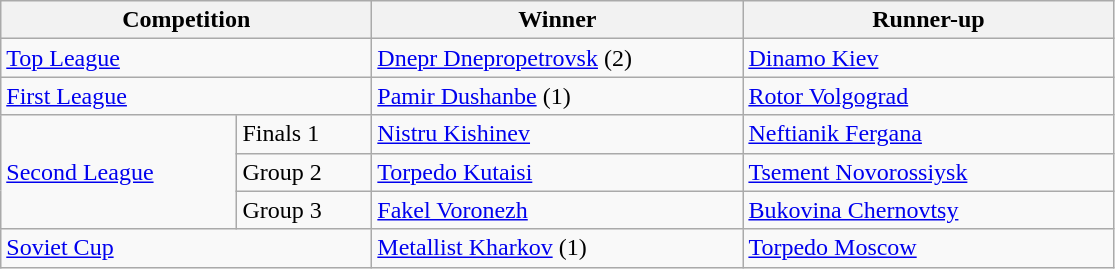<table class="wikitable">
<tr>
<th style="width:15em" colspan=2>Competition</th>
<th style="width:15em">Winner</th>
<th style="width:15em">Runner-up</th>
</tr>
<tr>
<td colspan=2><a href='#'>Top League</a></td>
<td><a href='#'>Dnepr Dnepropetrovsk</a> (2)</td>
<td><a href='#'>Dinamo Kiev</a></td>
</tr>
<tr>
<td colspan=2><a href='#'>First League</a></td>
<td><a href='#'>Pamir Dushanbe</a> (1)</td>
<td><a href='#'>Rotor Volgograd</a></td>
</tr>
<tr>
<td rowspan=3><a href='#'>Second League</a></td>
<td>Finals 1</td>
<td><a href='#'>Nistru Kishinev</a></td>
<td><a href='#'>Neftianik Fergana</a></td>
</tr>
<tr>
<td>Group 2</td>
<td><a href='#'>Torpedo Kutaisi</a></td>
<td><a href='#'>Tsement Novorossiysk</a></td>
</tr>
<tr>
<td>Group 3</td>
<td><a href='#'>Fakel Voronezh</a></td>
<td><a href='#'>Bukovina Chernovtsy</a></td>
</tr>
<tr>
<td colspan=2><a href='#'>Soviet Cup</a></td>
<td><a href='#'>Metallist Kharkov</a> (1)</td>
<td><a href='#'>Torpedo Moscow</a></td>
</tr>
</table>
